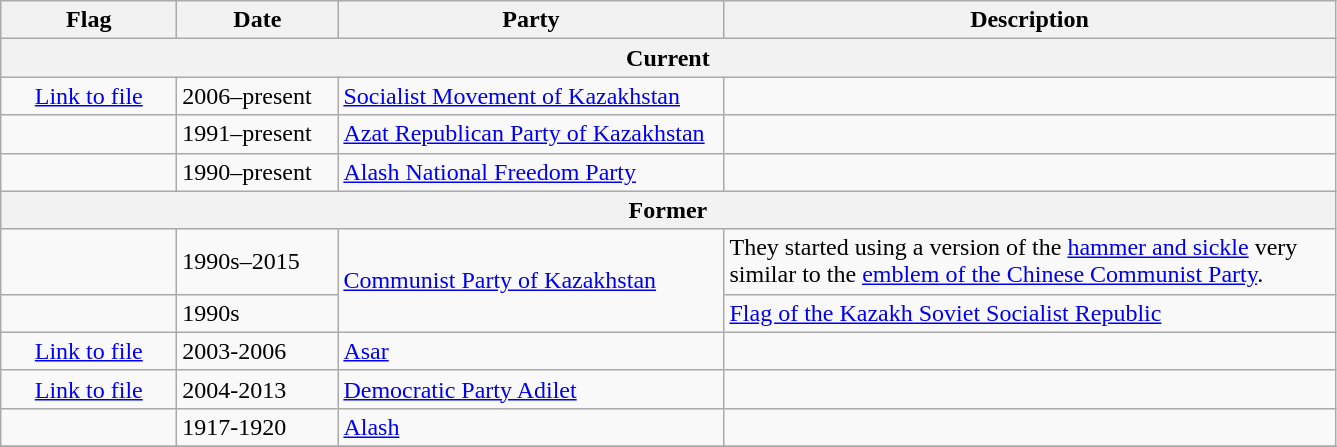<table class="wikitable" style="background:#f9f9f9">
<tr>
<th style="width:110px">Flag</th>
<th style="width:100px">Date</th>
<th style="width:250px">Party</th>
<th style="width:400px">Description</th>
</tr>
<tr>
<th colspan="4">Current</th>
</tr>
<tr>
<td style="text-align:center;"><a href='#'>Link to file</a></td>
<td>2006–present</td>
<td><a href='#'>Socialist Movement of Kazakhstan</a></td>
<td></td>
</tr>
<tr>
<td></td>
<td>1991–present</td>
<td><a href='#'>Azat Republican Party of Kazakhstan</a></td>
<td></td>
</tr>
<tr>
<td></td>
<td>1990–present</td>
<td><a href='#'>Alash National Freedom Party</a></td>
<td></td>
</tr>
<tr>
<th colspan="4">Former</th>
</tr>
<tr>
<td></td>
<td>1990s–2015</td>
<td rowspan="2"><a href='#'>Communist Party of Kazakhstan</a></td>
<td>They started using a version of the <a href='#'>hammer and sickle</a> very similar to the <a href='#'>emblem of the Chinese Communist Party</a>.</td>
</tr>
<tr>
<td></td>
<td>1990s</td>
<td><a href='#'>Flag of the Kazakh Soviet Socialist Republic</a></td>
</tr>
<tr>
<td style="text-align:center;"><a href='#'>Link to file</a></td>
<td>2003-2006</td>
<td><a href='#'>Asar</a></td>
<td></td>
</tr>
<tr>
<td style="text-align:center;"><a href='#'>Link to file</a></td>
<td>2004-2013</td>
<td><a href='#'>Democratic Party Adilet</a></td>
<td></td>
</tr>
<tr>
<td></td>
<td>1917-1920</td>
<td><a href='#'>Alash</a></td>
<td></td>
</tr>
<tr>
</tr>
</table>
